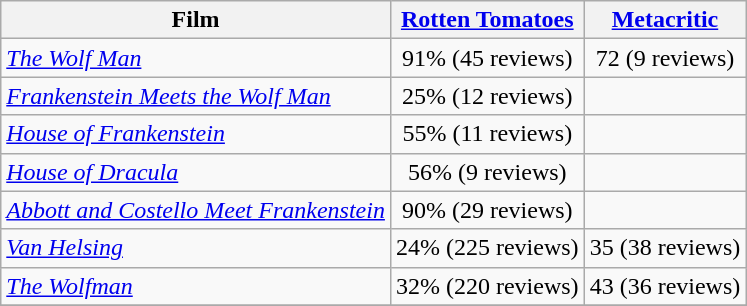<table class="wikitable sortable" border="1" style="text-align: center;">
<tr>
<th>Film</th>
<th><a href='#'>Rotten Tomatoes</a></th>
<th><a href='#'>Metacritic</a></th>
</tr>
<tr>
<td style="text-align: left;"><a href='#'><em>The Wolf Man</em></a></td>
<td>91% (45 reviews)</td>
<td>72 (9 reviews)</td>
</tr>
<tr>
<td style="text-align: left;"><em><a href='#'>Frankenstein Meets the Wolf Man</a></em></td>
<td>25% (12 reviews)</td>
<td></td>
</tr>
<tr>
<td style="text-align: left;"><a href='#'><em>House of Frankenstein</em></a></td>
<td>55% (11 reviews)</td>
<td></td>
</tr>
<tr>
<td style="text-align: left;"><em><a href='#'>House of Dracula</a></em></td>
<td>56% (9 reviews)</td>
<td></td>
</tr>
<tr>
<td style="text-align: left;"><em><a href='#'>Abbott and Costello Meet Frankenstein</a></em></td>
<td>90% (29 reviews)</td>
<td></td>
</tr>
<tr>
<td style="text-align: left;"><a href='#'><em>Van Helsing</em></a></td>
<td>24% (225 reviews)</td>
<td>35 (38 reviews)</td>
</tr>
<tr>
<td style="text-align: left;"><em><a href='#'>The Wolfman</a></em></td>
<td>32% (220 reviews)</td>
<td>43 (36 reviews)</td>
</tr>
<tr>
</tr>
</table>
